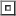<table>
<tr>
<td><br><table border=1>
<tr>
<td></td>
</tr>
</table>
</td>
</tr>
<tr>
</tr>
</table>
